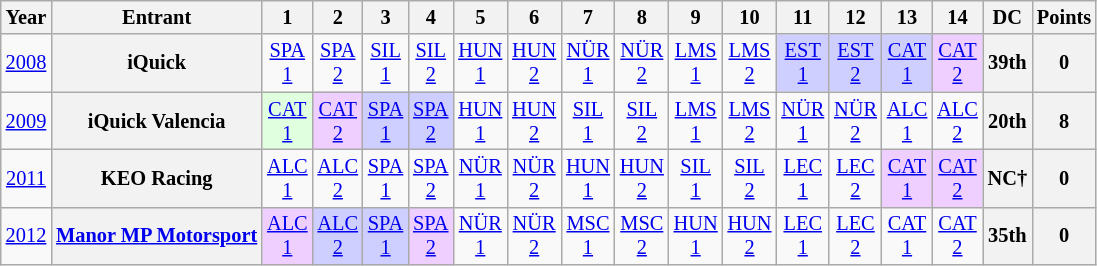<table class="wikitable" style="text-align:center; font-size:85%">
<tr>
<th>Year</th>
<th>Entrant</th>
<th>1</th>
<th>2</th>
<th>3</th>
<th>4</th>
<th>5</th>
<th>6</th>
<th>7</th>
<th>8</th>
<th>9</th>
<th>10</th>
<th>11</th>
<th>12</th>
<th>13</th>
<th>14</th>
<th>DC</th>
<th>Points</th>
</tr>
<tr>
<td><a href='#'>2008</a></td>
<th nowrap>iQuick</th>
<td style="background:#;"><a href='#'>SPA<br>1</a><br></td>
<td style="background:#;"><a href='#'>SPA<br>2</a><br></td>
<td style="background:#;"><a href='#'>SIL<br>1</a><br></td>
<td style="background:#;"><a href='#'>SIL<br>2</a><br></td>
<td style="background:#;"><a href='#'>HUN<br>1</a><br></td>
<td style="background:#;"><a href='#'>HUN<br>2</a><br></td>
<td style="background:#;"><a href='#'>NÜR<br>1</a><br></td>
<td style="background:#;"><a href='#'>NÜR<br>2</a><br></td>
<td style="background:#;"><a href='#'>LMS<br>1</a><br></td>
<td style="background:#;"><a href='#'>LMS<br>2</a><br></td>
<td style="background:#cfcfff;"><a href='#'>EST<br>1</a><br></td>
<td style="background:#cfcfff;"><a href='#'>EST<br>2</a><br></td>
<td style="background:#cfcfff;"><a href='#'>CAT<br>1</a><br></td>
<td style="background:#efcfff;"><a href='#'>CAT<br>2</a><br></td>
<th>39th</th>
<th>0</th>
</tr>
<tr>
<td><a href='#'>2009</a></td>
<th nowrap>iQuick Valencia</th>
<td style="background:#dfffdf;"><a href='#'>CAT<br>1</a><br></td>
<td style="background:#efcfff;"><a href='#'>CAT<br>2</a><br></td>
<td style="background:#cfcfff;"><a href='#'>SPA<br>1</a><br></td>
<td style="background:#cfcfff;"><a href='#'>SPA<br>2</a><br></td>
<td style="background:#;"><a href='#'>HUN<br>1</a><br></td>
<td style="background:#;"><a href='#'>HUN<br>2</a><br></td>
<td style="background:#;"><a href='#'>SIL<br>1</a><br></td>
<td style="background:#;"><a href='#'>SIL<br>2</a><br></td>
<td style="background:#;"><a href='#'>LMS<br>1</a><br></td>
<td style="background:#;"><a href='#'>LMS<br>2</a><br></td>
<td style="background:#;"><a href='#'>NÜR<br>1</a><br></td>
<td style="background:#;"><a href='#'>NÜR<br>2</a><br></td>
<td style="background:#;"><a href='#'>ALC<br>1</a><br></td>
<td style="background:#;"><a href='#'>ALC<br>2</a><br></td>
<th>20th</th>
<th>8</th>
</tr>
<tr>
<td><a href='#'>2011</a></td>
<th nowrap>KEO Racing</th>
<td style="background:#;"><a href='#'>ALC<br>1</a><br></td>
<td style="background:#;"><a href='#'>ALC<br>2</a><br></td>
<td style="background:#;"><a href='#'>SPA<br>1</a><br></td>
<td style="background:#;"><a href='#'>SPA<br>2</a><br></td>
<td style="background:#;"><a href='#'>NÜR<br>1</a><br></td>
<td style="background:#;"><a href='#'>NÜR<br>2</a><br></td>
<td style="background:#;"><a href='#'>HUN<br>1</a><br></td>
<td style="background:#;"><a href='#'>HUN<br>2</a><br></td>
<td style="background:#;"><a href='#'>SIL<br>1</a><br></td>
<td style="background:#;"><a href='#'>SIL<br>2</a><br></td>
<td style="background:#;"><a href='#'>LEC<br>1</a><br></td>
<td style="background:#;"><a href='#'>LEC<br>2</a><br></td>
<td style="background:#efcfff;"><a href='#'>CAT<br>1</a><br></td>
<td style="background:#efcfff;"><a href='#'>CAT<br>2</a><br></td>
<th>NC†</th>
<th>0</th>
</tr>
<tr>
<td><a href='#'>2012</a></td>
<th nowrap><a href='#'>Manor MP Motorsport</a></th>
<td style="background:#efcfff;"><a href='#'>ALC<br>1</a><br></td>
<td style="background:#cfcfff;"><a href='#'>ALC<br>2</a><br></td>
<td style="background:#cfcfff;"><a href='#'>SPA<br>1</a><br></td>
<td style="background:#efcfff;"><a href='#'>SPA<br>2</a><br></td>
<td style="background:#;"><a href='#'>NÜR<br>1</a><br></td>
<td style="background:#;"><a href='#'>NÜR<br>2</a><br></td>
<td style="background:#;"><a href='#'>MSC<br>1</a><br></td>
<td style="background:#;"><a href='#'>MSC<br>2</a><br></td>
<td style="background:#;"><a href='#'>HUN<br>1</a><br></td>
<td style="background:#;"><a href='#'>HUN<br>2</a><br></td>
<td style="background:#;"><a href='#'>LEC<br>1</a><br></td>
<td style="background:#;"><a href='#'>LEC<br>2</a><br></td>
<td style="background:#;"><a href='#'>CAT<br>1</a><br></td>
<td style="background:#;"><a href='#'>CAT<br>2</a><br></td>
<th>35th</th>
<th>0</th>
</tr>
</table>
